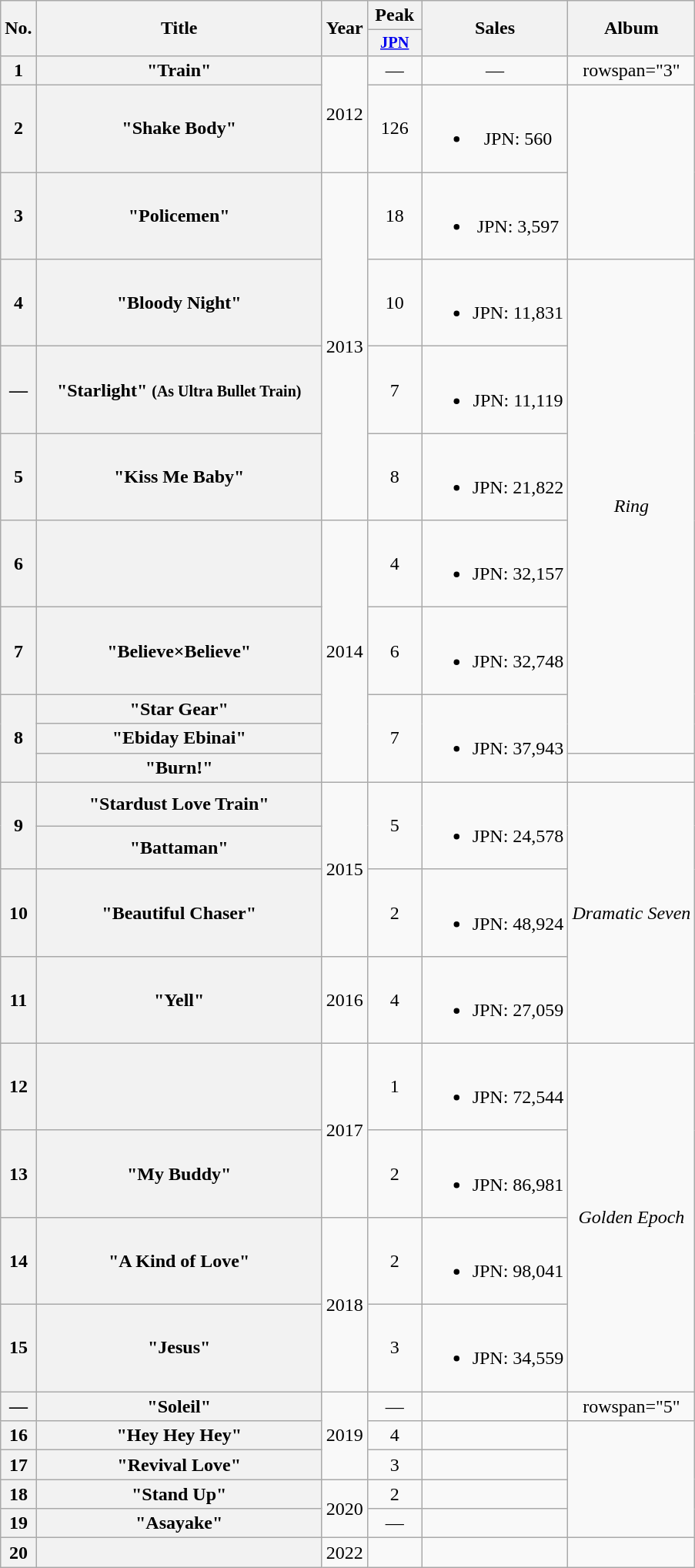<table class="wikitable plainrowheaders" style="text-align:center;">
<tr>
<th rowspan="2">No.</th>
<th rowspan="2" scope="colw" style="width:15em;">Title</th>
<th rowspan="2" scope="col">Year</th>
<th scope="col">Peak</th>
<th rowspan="2" scope="col">Sales</th>
<th rowspan="2" scope="col">Album</th>
</tr>
<tr>
<th scope="col" style="width:3em;font-size:85%;"><a href='#'>JPN</a></th>
</tr>
<tr>
<th>1</th>
<th scope="row">"Train"</th>
<td rowspan="2">2012</td>
<td>—</td>
<td>—</td>
<td>rowspan="3" </td>
</tr>
<tr>
<th>2</th>
<th scope="row">"Shake Body"</th>
<td>126</td>
<td><br><ul><li>JPN: 560</li></ul></td>
</tr>
<tr>
<th>3</th>
<th scope="row">"Policemen"</th>
<td rowspan="4">2013</td>
<td>18</td>
<td><br><ul><li>JPN: 3,597</li></ul></td>
</tr>
<tr>
<th>4</th>
<th scope="row">"Bloody Night"</th>
<td>10</td>
<td><br><ul><li>JPN: 11,831</li></ul></td>
<td rowspan="7"><em>Ring</em></td>
</tr>
<tr>
<th>—</th>
<th scope="row">"Starlight" <small>(As Ultra Bullet Train)</small></th>
<td>7</td>
<td><br><ul><li>JPN: 11,119</li></ul></td>
</tr>
<tr>
<th>5</th>
<th scope="row">"Kiss Me Baby"</th>
<td>8</td>
<td><br><ul><li>JPN: 21,822</li></ul></td>
</tr>
<tr>
<th>6</th>
<th scope="row"></th>
<td rowspan="5">2014</td>
<td>4</td>
<td><br><ul><li>JPN: 32,157</li></ul></td>
</tr>
<tr>
<th>7</th>
<th scope="row">"Believe×Believe"</th>
<td>6</td>
<td><br><ul><li>JPN: 32,748</li></ul></td>
</tr>
<tr>
<th rowspan="3">8</th>
<th scope="row">"Star Gear"</th>
<td rowspan="3">7</td>
<td rowspan="3"><br><ul><li>JPN: 37,943</li></ul></td>
</tr>
<tr>
<th scope="row">"Ebiday Ebinai"</th>
</tr>
<tr>
<th scope="row">"Burn!"</th>
<td></td>
</tr>
<tr>
<th rowspan="2">9</th>
<th scope="row">"Stardust Love Train"</th>
<td rowspan="3">2015</td>
<td rowspan="2">5</td>
<td rowspan="2"><br><ul><li>JPN: 24,578</li></ul></td>
<td rowspan="4"><em>Dramatic Seven</em></td>
</tr>
<tr>
<th scope="row">"Battaman"</th>
</tr>
<tr>
<th>10</th>
<th scope="row">"Beautiful Chaser"</th>
<td>2</td>
<td><br><ul><li>JPN: 48,924</li></ul></td>
</tr>
<tr>
<th>11</th>
<th scope="row">"Yell"</th>
<td>2016</td>
<td>4</td>
<td><br><ul><li>JPN: 27,059</li></ul></td>
</tr>
<tr>
<th>12</th>
<th scope="row"></th>
<td rowspan="2">2017</td>
<td>1</td>
<td><br><ul><li>JPN: 72,544</li></ul></td>
<td rowspan="4"><em>Golden Epoch</em></td>
</tr>
<tr>
<th>13</th>
<th scope="row">"My Buddy"</th>
<td>2</td>
<td><br><ul><li>JPN: 86,981</li></ul></td>
</tr>
<tr>
<th>14</th>
<th scope="row">"A Kind of Love"</th>
<td rowspan="2">2018</td>
<td>2</td>
<td><br><ul><li>JPN: 98,041</li></ul></td>
</tr>
<tr>
<th>15</th>
<th scope="row">"Jesus"</th>
<td>3</td>
<td><br><ul><li>JPN: 34,559</li></ul></td>
</tr>
<tr>
<th>—</th>
<th scope="row">"Soleil"</th>
<td rowspan="3">2019</td>
<td>—</td>
<td></td>
<td>rowspan="5" </td>
</tr>
<tr>
<th>16</th>
<th scope="row">"Hey Hey Hey"</th>
<td>4</td>
<td></td>
</tr>
<tr>
<th>17</th>
<th scope="row">"Revival Love"</th>
<td>3</td>
<td></td>
</tr>
<tr>
<th>18</th>
<th scope="row">"Stand Up"</th>
<td rowspan="2">2020</td>
<td>2</td>
<td></td>
</tr>
<tr>
<th>19</th>
<th scope="row">"Asayake"</th>
<td>—</td>
<td></td>
</tr>
<tr>
<th>20</th>
<th scope="row"></th>
<td>2022</td>
<td></td>
<td></td>
<td></td>
</tr>
</table>
